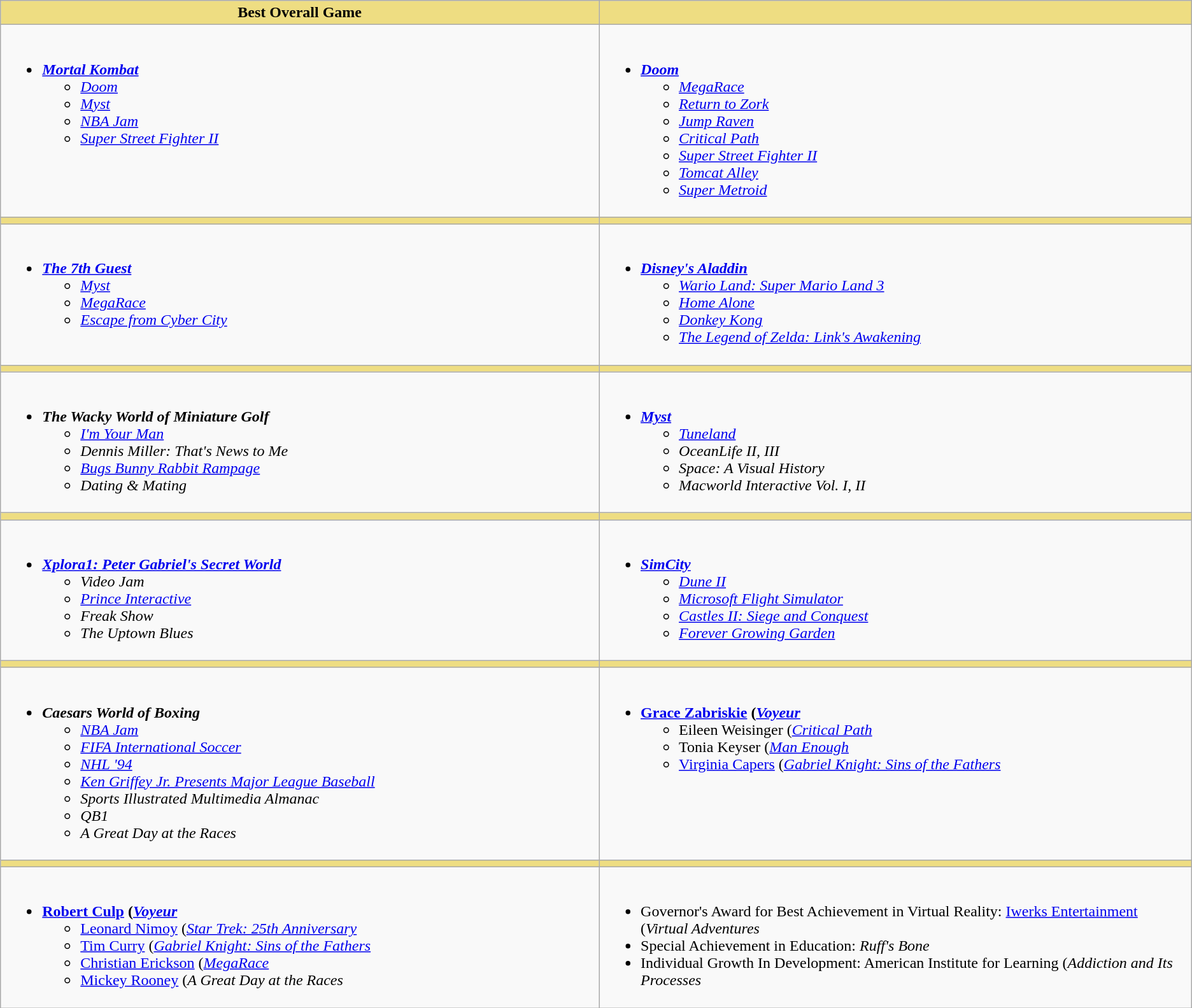<table class=wikitable>
<tr>
<th style="background:#eedd82; width:60em;">Best Overall Game</th>
<th style="background:#eedd82; width:60em;"></th>
</tr>
<tr>
<td valign="top"><br><ul><li><strong><em><a href='#'>Mortal Kombat</a></em></strong> <ul><li><em><a href='#'>Doom</a></em></li><li><em><a href='#'>Myst</a></em></li><li><em><a href='#'>NBA Jam</a></em></li><li><em><a href='#'>Super Street Fighter II</a></em></li></ul></li></ul></td>
<td valign="top"><br><ul><li><strong><em><a href='#'>Doom</a></em></strong> <ul><li><em><a href='#'>MegaRace</a></em></li><li><em><a href='#'>Return to Zork</a></em></li><li><em><a href='#'>Jump Raven</a></em></li><li><em><a href='#'>Critical Path</a></em></li><li><em><a href='#'>Super Street Fighter II</a></em></li><li><em><a href='#'>Tomcat Alley</a></em></li><li><em><a href='#'>Super Metroid</a></em></li></ul></li></ul></td>
</tr>
<tr>
<th style="background:#eedd82"></th>
<th style="background:#eedd82"></th>
</tr>
<tr>
<td valign="top"><br><ul><li><strong><em><a href='#'>The 7th Guest</a></em></strong> <ul><li><em><a href='#'>Myst</a></em></li><li><em><a href='#'>MegaRace</a></em></li><li><em><a href='#'>Escape from Cyber City</a></em></li></ul></li></ul></td>
<td valign="top"><br><ul><li><strong><em><a href='#'>Disney's Aladdin</a></em></strong> <ul><li><em><a href='#'>Wario Land: Super Mario Land 3</a></em></li><li><em><a href='#'>Home Alone</a></em></li><li><em><a href='#'>Donkey Kong</a></em></li><li><em><a href='#'>The Legend of Zelda: Link's Awakening</a></em></li></ul></li></ul></td>
</tr>
<tr>
<th style="background:#eedd82"></th>
<th style="background:#eedd82"></th>
</tr>
<tr>
<td valign="top"><br><ul><li><strong><em>The Wacky World of Miniature Golf</em></strong> <ul><li><em><a href='#'>I'm Your Man</a></em></li><li><em>Dennis Miller: That's News to Me</em></li><li><em><a href='#'>Bugs Bunny Rabbit Rampage</a></em></li><li><em>Dating & Mating</em></li></ul></li></ul></td>
<td valign="top"><br><ul><li><strong><em><a href='#'>Myst</a></em></strong> <ul><li><em><a href='#'>Tuneland</a></em></li><li><em>OceanLife II, III</em></li><li><em>Space: A Visual History</em></li><li><em>Macworld Interactive Vol. I, II</em></li></ul></li></ul></td>
</tr>
<tr>
<th style="background:#eedd82"></th>
<th style="background:#eedd82"></th>
</tr>
<tr>
<td valign="top"><br><ul><li><strong><em><a href='#'>Xplora1: Peter Gabriel's Secret World</a></em></strong> <ul><li><em>Video Jam</em></li><li><em><a href='#'>Prince Interactive</a></em></li><li><em>Freak Show</em></li><li><em>The Uptown Blues</em></li></ul></li></ul></td>
<td valign="top"><br><ul><li><strong><em><a href='#'>SimCity</a></em></strong> <ul><li><em><a href='#'>Dune II</a></em></li><li><em><a href='#'>Microsoft Flight Simulator</a></em></li><li><em><a href='#'>Castles II: Siege and Conquest</a></em></li><li><em><a href='#'>Forever Growing Garden</a></em></li></ul></li></ul></td>
</tr>
<tr>
<th style="background:#eedd82"></th>
<th style="background:#eedd82"></th>
</tr>
<tr>
<td valign="top"><br><ul><li><strong><em>Caesars World of Boxing</em></strong> <ul><li><em><a href='#'>NBA Jam</a></em></li><li><em><a href='#'>FIFA International Soccer</a></em></li><li><em><a href='#'>NHL '94</a></em></li><li><em><a href='#'>Ken Griffey Jr. Presents Major League Baseball</a></em></li><li><em>Sports Illustrated Multimedia Almanac</em></li><li><em>QB1</em></li><li><em>A Great Day at the Races</em></li></ul></li></ul></td>
<td valign="top"><br><ul><li><strong><a href='#'>Grace Zabriskie</a> (<em><a href='#'>Voyeur</a></em></strong> <ul><li>Eileen Weisinger (<em><a href='#'>Critical Path</a></em></li><li>Tonia Keyser (<em><a href='#'>Man Enough</a></em></li><li><a href='#'>Virginia Capers</a> (<em><a href='#'>Gabriel Knight: Sins of the Fathers</a></em></li></ul></li></ul></td>
</tr>
<tr>
<th style="background:#eedd82"></th>
<th style="background:#eedd82"></th>
</tr>
<tr>
<td valign="top"><br><ul><li><strong><a href='#'>Robert Culp</a> (<em><a href='#'>Voyeur</a></em></strong> <ul><li><a href='#'>Leonard Nimoy</a> (<em><a href='#'>Star Trek: 25th Anniversary</a></em></li><li><a href='#'>Tim Curry</a> (<em><a href='#'>Gabriel Knight: Sins of the Fathers</a></em></li><li><a href='#'>Christian Erickson</a> (<em><a href='#'>MegaRace</a></em></li><li><a href='#'>Mickey Rooney</a> (<em>A Great Day at the Races</em></li></ul></li></ul></td>
<td valign="top"><br><ul><li>Governor's Award for Best Achievement in Virtual Reality: <a href='#'>Iwerks Entertainment</a> (<em>Virtual Adventures</em></li><li>Special Achievement in Education: <em>Ruff's Bone</em></li><li>Individual Growth In Development: American Institute for Learning (<em>Addiction and Its Processes</em></li></ul></td>
</tr>
</table>
